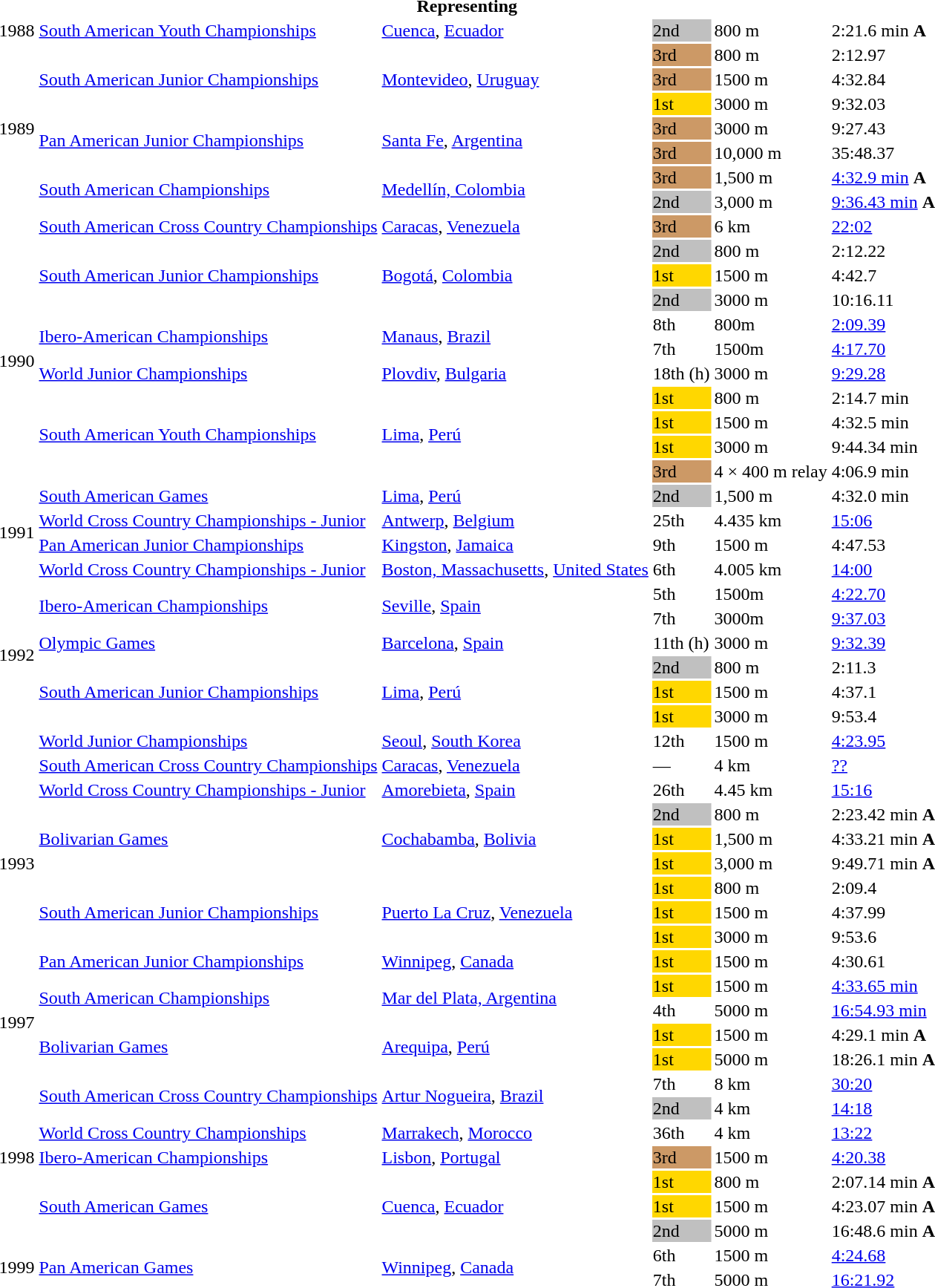<table>
<tr>
<th colspan="6">Representing </th>
</tr>
<tr>
<td>1988</td>
<td><a href='#'>South American Youth Championships</a></td>
<td><a href='#'>Cuenca</a>, <a href='#'>Ecuador</a></td>
<td bgcolor=silver>2nd</td>
<td>800 m</td>
<td>2:21.6 min <strong>A</strong></td>
</tr>
<tr>
<td rowspan=7>1989</td>
<td rowspan=3><a href='#'>South American Junior Championships</a></td>
<td rowspan=3><a href='#'>Montevideo</a>, <a href='#'>Uruguay</a></td>
<td bgcolor="cc9966">3rd</td>
<td>800 m</td>
<td>2:12.97</td>
</tr>
<tr>
<td bgcolor="cc9966">3rd</td>
<td>1500 m</td>
<td>4:32.84</td>
</tr>
<tr>
<td bgcolor=gold>1st</td>
<td>3000 m</td>
<td>9:32.03</td>
</tr>
<tr>
<td rowspan=2><a href='#'>Pan American Junior Championships</a></td>
<td rowspan=2><a href='#'>Santa Fe</a>, <a href='#'>Argentina</a></td>
<td bgcolor="cc9966">3rd</td>
<td>3000 m</td>
<td>9:27.43</td>
</tr>
<tr>
<td bgcolor="cc9966">3rd</td>
<td>10,000 m</td>
<td>35:48.37</td>
</tr>
<tr>
<td rowspan=2><a href='#'>South American Championships</a></td>
<td rowspan=2><a href='#'>Medellín, Colombia</a></td>
<td bgcolor="cc9966">3rd</td>
<td>1,500 m</td>
<td><a href='#'>4:32.9 min</a> <strong>A</strong></td>
</tr>
<tr>
<td bgcolor="silver">2nd</td>
<td>3,000 m</td>
<td><a href='#'>9:36.43 min</a> <strong>A</strong></td>
</tr>
<tr>
<td rowspan=12>1990</td>
<td><a href='#'>South American Cross Country Championships</a></td>
<td><a href='#'>Caracas</a>, <a href='#'>Venezuela</a></td>
<td bgcolor="cc9966">3rd</td>
<td>6 km</td>
<td><a href='#'>22:02</a></td>
</tr>
<tr>
<td rowspan=3><a href='#'>South American Junior Championships</a></td>
<td rowspan=3><a href='#'>Bogotá</a>, <a href='#'>Colombia</a></td>
<td bgcolor=silver>2nd</td>
<td>800 m</td>
<td>2:12.22</td>
</tr>
<tr>
<td bgcolor=gold>1st</td>
<td>1500 m</td>
<td>4:42.7</td>
</tr>
<tr>
<td bgcolor=silver>2nd</td>
<td>3000 m</td>
<td>10:16.11</td>
</tr>
<tr>
<td rowspan=2><a href='#'>Ibero-American Championships</a></td>
<td rowspan=2><a href='#'>Manaus</a>, <a href='#'>Brazil</a></td>
<td>8th</td>
<td>800m</td>
<td><a href='#'>2:09.39</a></td>
</tr>
<tr>
<td>7th</td>
<td>1500m</td>
<td><a href='#'>4:17.70</a></td>
</tr>
<tr>
<td><a href='#'>World Junior Championships</a></td>
<td><a href='#'>Plovdiv</a>, <a href='#'>Bulgaria</a></td>
<td>18th (h)</td>
<td>3000 m</td>
<td><a href='#'>9:29.28</a></td>
</tr>
<tr>
<td rowspan=4><a href='#'>South American Youth Championships</a></td>
<td rowspan=4><a href='#'>Lima</a>, <a href='#'>Perú</a></td>
<td bgcolor=gold>1st</td>
<td>800 m</td>
<td>2:14.7 min</td>
</tr>
<tr>
<td bgcolor=gold>1st</td>
<td>1500 m</td>
<td>4:32.5 min</td>
</tr>
<tr>
<td bgcolor=gold>1st</td>
<td>3000 m</td>
<td>9:44.34 min</td>
</tr>
<tr>
<td bgcolor=cc9966>3rd</td>
<td>4 × 400 m relay</td>
<td>4:06.9 min</td>
</tr>
<tr>
<td><a href='#'>South American Games</a></td>
<td><a href='#'>Lima</a>, <a href='#'>Perú</a></td>
<td bgcolor=silver>2nd</td>
<td>1,500 m</td>
<td>4:32.0 min</td>
</tr>
<tr>
<td rowspan=2>1991</td>
<td><a href='#'>World Cross Country Championships - Junior</a></td>
<td><a href='#'>Antwerp</a>, <a href='#'>Belgium</a></td>
<td>25th</td>
<td>4.435 km</td>
<td><a href='#'>15:06</a></td>
</tr>
<tr>
<td><a href='#'>Pan American Junior Championships</a></td>
<td><a href='#'>Kingston</a>, <a href='#'>Jamaica</a></td>
<td>9th</td>
<td>1500 m</td>
<td>4:47.53</td>
</tr>
<tr>
<td rowspan=8>1992</td>
<td><a href='#'>World Cross Country Championships - Junior</a></td>
<td><a href='#'>Boston, Massachusetts</a>, <a href='#'>United States</a></td>
<td>6th</td>
<td>4.005 km</td>
<td><a href='#'>14:00</a></td>
</tr>
<tr>
<td rowspan=2><a href='#'>Ibero-American Championships</a></td>
<td rowspan=2><a href='#'>Seville</a>, <a href='#'>Spain</a></td>
<td>5th</td>
<td>1500m</td>
<td><a href='#'>4:22.70</a></td>
</tr>
<tr>
<td>7th</td>
<td>3000m</td>
<td><a href='#'>9:37.03</a></td>
</tr>
<tr>
<td><a href='#'>Olympic Games</a></td>
<td><a href='#'>Barcelona</a>, <a href='#'>Spain</a></td>
<td>11th (h)</td>
<td>3000 m</td>
<td><a href='#'>9:32.39</a></td>
</tr>
<tr>
<td rowspan=3><a href='#'>South American Junior Championships</a></td>
<td rowspan=3><a href='#'>Lima</a>, <a href='#'>Perú</a></td>
<td bgcolor=silver>2nd</td>
<td>800 m</td>
<td>2:11.3</td>
</tr>
<tr>
<td bgcolor=gold>1st</td>
<td>1500 m</td>
<td>4:37.1</td>
</tr>
<tr>
<td bgcolor=gold>1st</td>
<td>3000 m</td>
<td>9:53.4</td>
</tr>
<tr>
<td><a href='#'>World Junior Championships</a></td>
<td><a href='#'>Seoul</a>, <a href='#'>South Korea</a></td>
<td>12th</td>
<td>1500 m</td>
<td><a href='#'>4:23.95</a></td>
</tr>
<tr>
<td rowspan = "9">1993</td>
<td><a href='#'>South American Cross Country Championships</a></td>
<td><a href='#'>Caracas</a>, <a href='#'>Venezuela</a></td>
<td>—</td>
<td>4 km</td>
<td><a href='#'>??</a></td>
</tr>
<tr>
<td><a href='#'>World Cross Country Championships - Junior</a></td>
<td><a href='#'>Amorebieta</a>, <a href='#'>Spain</a></td>
<td>26th</td>
<td>4.45 km</td>
<td><a href='#'>15:16</a></td>
</tr>
<tr>
<td rowspan = "3"><a href='#'>Bolivarian Games</a></td>
<td rowspan = "3"><a href='#'>Cochabamba</a>, <a href='#'>Bolivia</a></td>
<td bgcolor=silver>2nd</td>
<td>800 m</td>
<td>2:23.42 min <strong>A</strong></td>
</tr>
<tr>
<td bgcolor=gold>1st</td>
<td>1,500 m</td>
<td>4:33.21 min <strong>A</strong></td>
</tr>
<tr>
<td bgcolor=gold>1st</td>
<td>3,000 m</td>
<td>9:49.71 min <strong>A</strong></td>
</tr>
<tr>
<td rowspan=3><a href='#'>South American Junior Championships</a></td>
<td rowspan=3><a href='#'>Puerto La Cruz</a>, <a href='#'>Venezuela</a></td>
<td bgcolor=gold>1st</td>
<td>800 m</td>
<td>2:09.4</td>
</tr>
<tr>
<td bgcolor=gold>1st</td>
<td>1500 m</td>
<td>4:37.99</td>
</tr>
<tr>
<td bgcolor=gold>1st</td>
<td>3000 m</td>
<td>9:53.6</td>
</tr>
<tr>
<td><a href='#'>Pan American Junior Championships</a></td>
<td><a href='#'>Winnipeg</a>, <a href='#'>Canada</a></td>
<td bgcolor=gold>1st</td>
<td>1500 m</td>
<td>4:30.61</td>
</tr>
<tr>
<td rowspan = "4">1997</td>
<td rowspan=2><a href='#'>South American Championships</a></td>
<td rowspan=2><a href='#'>Mar del Plata, Argentina</a></td>
<td bgcolor="gold">1st</td>
<td>1500 m</td>
<td><a href='#'>4:33.65 min</a></td>
</tr>
<tr>
<td>4th</td>
<td>5000 m</td>
<td><a href='#'>16:54.93 min</a></td>
</tr>
<tr>
<td rowspan = "2"><a href='#'>Bolivarian Games</a></td>
<td rowspan = "2"><a href='#'>Arequipa</a>, <a href='#'>Perú</a></td>
<td bgcolor=gold>1st</td>
<td>1500 m</td>
<td>4:29.1 min <strong>A</strong></td>
</tr>
<tr>
<td bgcolor=gold>1st</td>
<td>5000 m</td>
<td>18:26.1 min <strong>A</strong></td>
</tr>
<tr>
<td rowspan = "7">1998</td>
<td rowspan=2><a href='#'>South American Cross Country Championships</a></td>
<td rowspan=2><a href='#'>Artur Nogueira</a>, <a href='#'>Brazil</a></td>
<td>7th</td>
<td>8 km</td>
<td><a href='#'>30:20</a></td>
</tr>
<tr>
<td bgcolor=silver>2nd</td>
<td>4 km</td>
<td><a href='#'>14:18</a></td>
</tr>
<tr>
<td><a href='#'>World Cross Country Championships</a></td>
<td><a href='#'>Marrakech</a>, <a href='#'>Morocco</a></td>
<td>36th</td>
<td>4 km</td>
<td><a href='#'>13:22</a></td>
</tr>
<tr>
<td><a href='#'>Ibero-American Championships</a></td>
<td><a href='#'>Lisbon</a>, <a href='#'>Portugal</a></td>
<td bgcolor="cc9966">3rd</td>
<td>1500 m</td>
<td><a href='#'>4:20.38</a></td>
</tr>
<tr>
<td rowspan = "3"><a href='#'>South American Games</a></td>
<td rowspan = "3"><a href='#'>Cuenca</a>, <a href='#'>Ecuador</a></td>
<td bgcolor=gold>1st</td>
<td>800 m</td>
<td>2:07.14 min <strong>A</strong></td>
</tr>
<tr>
<td bgcolor=gold>1st</td>
<td>1500 m</td>
<td>4:23.07 min <strong>A</strong></td>
</tr>
<tr>
<td bgcolor=silver>2nd</td>
<td>5000 m</td>
<td>16:48.6 min <strong>A</strong></td>
</tr>
<tr>
<td rowspan=2>1999</td>
<td rowspan=2><a href='#'>Pan American Games</a></td>
<td rowspan=2><a href='#'>Winnipeg</a>, <a href='#'>Canada</a></td>
<td>6th</td>
<td>1500 m</td>
<td><a href='#'>4:24.68</a></td>
</tr>
<tr>
<td>7th</td>
<td>5000 m</td>
<td><a href='#'>16:21.92</a></td>
</tr>
</table>
